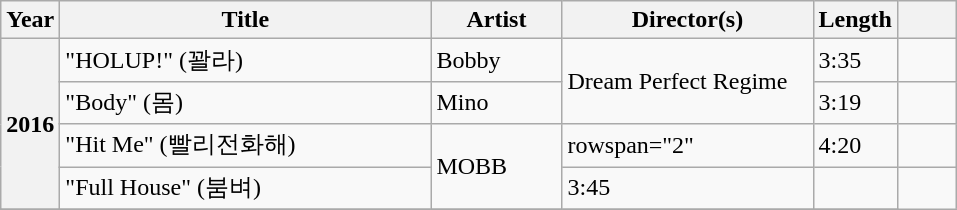<table class="wikitable sortable plainrowheaders">
<tr>
<th>Year</th>
<th style="width:15em;">Title</th>
<th style="width:5em;">Artist</th>
<th style="width:10em;">Director(s)</th>
<th>Length</th>
<th style="width:2em;" class="unsortable"></th>
</tr>
<tr>
<th scope="row" rowspan="4">2016</th>
<td>"HOLUP!" (꽐라)</td>
<td>Bobby</td>
<td rowspan="2">Dream Perfect Regime</td>
<td>3:35</td>
<td></td>
</tr>
<tr>
<td>"Body" (몸)</td>
<td>Mino</td>
<td>3:19</td>
<td></td>
</tr>
<tr>
<td>"Hit Me" (빨리전화해) </td>
<td rowspan="2">MOBB</td>
<td>rowspan="2" </td>
<td>4:20</td>
<td></td>
</tr>
<tr>
<td>"Full House" (붐벼)</td>
<td>3:45</td>
<td></td>
</tr>
<tr>
</tr>
</table>
